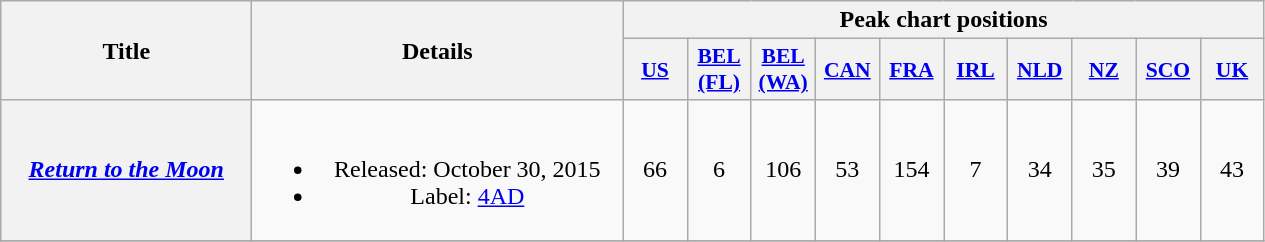<table class="wikitable plainrowheaders" style="text-align:center;">
<tr>
<th scope="col" rowspan="2" style="width:10em;">Title</th>
<th scope="col" rowspan="2" style="width:15em;">Details</th>
<th scope="col" colspan="10">Peak chart positions</th>
</tr>
<tr>
<th scope="col" style="width:2.5em;font-size:90%;"><a href='#'>US</a><br></th>
<th scope="col" style="width:2.5em;font-size:90%;"><a href='#'>BEL<br>(FL)</a><br></th>
<th scope="col" style="width:2.5em;font-size:90%;"><a href='#'>BEL<br>(WA)</a><br></th>
<th scope="col" style="width:2.5em;font-size:90%;"><a href='#'>CAN</a><br></th>
<th scope="col" style="width:2.5em;font-size:90%;"><a href='#'>FRA</a><br></th>
<th scope="col" style="width:2.5em;font-size:90%;"><a href='#'>IRL</a><br></th>
<th scope="col" style="width:2.5em;font-size:90%;"><a href='#'>NLD</a><br></th>
<th scope="col" style="width:2.5em;font-size:90%;"><a href='#'>NZ</a><br></th>
<th scope="col" style="width:2.5em;font-size:90%;"><a href='#'>SCO</a><br></th>
<th scope="col" style="width:2.5em;font-size:90%;"><a href='#'>UK</a><br></th>
</tr>
<tr>
<th scope="row"><em><a href='#'>Return to the Moon</a></em></th>
<td><br><ul><li>Released: October 30, 2015</li><li>Label: <a href='#'>4AD</a></li></ul></td>
<td>66</td>
<td>6</td>
<td>106</td>
<td>53</td>
<td>154</td>
<td>7</td>
<td>34</td>
<td>35</td>
<td>39</td>
<td>43</td>
</tr>
<tr>
</tr>
</table>
